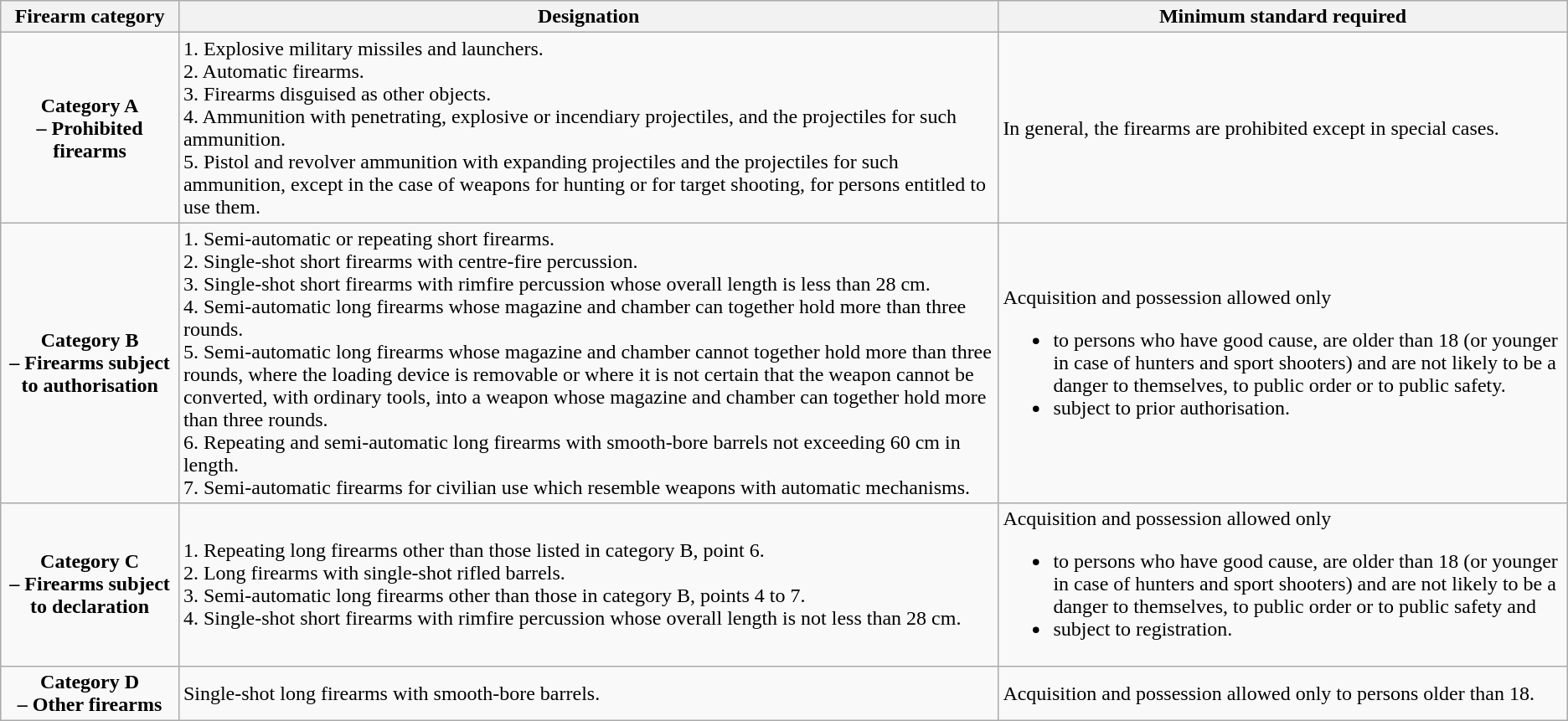<table class="wikitable sortable">
<tr>
<th>Firearm category</th>
<th>Designation</th>
<th>Minimum standard required</th>
</tr>
<tr>
<td align="center"><strong>Category A <br> – Prohibited firearms</strong></td>
<td align="left">1. Explosive military missiles and launchers.<br>2. Automatic firearms.<br>3. Firearms disguised as other objects.<br>4. Ammunition with penetrating, explosive or incendiary projectiles, and the projectiles for such ammunition.<br>5. Pistol and revolver ammunition with expanding projectiles and the projectiles for such ammunition, except in the case of weapons for hunting or for target shooting, for persons entitled to use them.</td>
<td>In general, the firearms are prohibited except in special cases.</td>
</tr>
<tr>
<td align="center"><strong>Category B <br> – Firearms subject to authorisation</strong></td>
<td align="left">1. Semi-automatic or repeating short firearms.<br>2. Single-shot short firearms with centre-fire percussion.<br>3. Single-shot short firearms with rimfire percussion whose overall length is less than 28 cm.<br>4. Semi-automatic long firearms whose magazine and chamber can together hold more than three rounds.<br>5. Semi-automatic long firearms whose magazine and chamber cannot together hold more than three rounds, where the loading device is removable or where it is not certain that the weapon cannot be converted, with ordinary tools, into a weapon whose magazine and chamber can together hold more than three rounds.<br>6. Repeating and semi-automatic long firearms with smooth-bore barrels not exceeding 60 cm in length.<br>7. Semi-automatic firearms for civilian use which resemble weapons with automatic mechanisms.</td>
<td>Acquisition and possession allowed only<br><ul><li>to persons who have good cause, are older than 18 (or younger in case of hunters and sport shooters) and are not likely to be a danger to themselves, to public order or to public safety.</li><li>subject to prior authorisation.</li></ul></td>
</tr>
<tr>
<td align="center"><strong>Category C <br> – Firearms subject to declaration</strong></td>
<td align="left">1. Repeating long firearms other than those listed in category B, point 6.<br>2. Long firearms with single-shot rifled barrels.<br>3. Semi-automatic long firearms other than those in category B, points 4 to 7.<br>4. Single-shot short firearms with rimfire percussion whose overall length is not less than 28 cm.</td>
<td>Acquisition and possession allowed only<br><ul><li>to persons who have good cause, are older than 18 (or younger in case of hunters and sport shooters) and are not likely to be a danger to themselves, to public order or to public safety and</li><li>subject to registration.</li></ul></td>
</tr>
<tr>
<td align="center"><strong>Category D <br> – Other firearms</strong></td>
<td align="left">Single-shot long firearms with smooth-bore barrels.</td>
<td>Acquisition and possession allowed only to persons older than 18.</td>
</tr>
</table>
